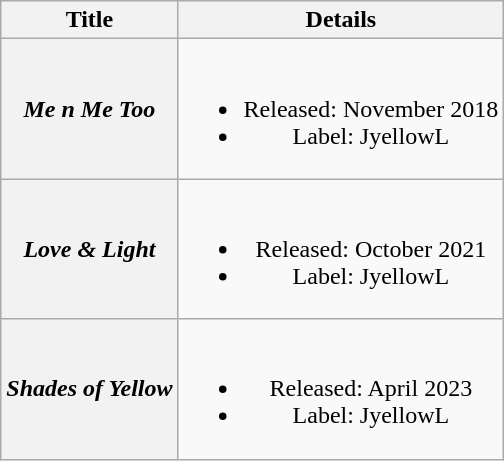<table class="wikitable plainrowheaders" style="text-align:center;" border="1">
<tr>
<th>Title</th>
<th>Details</th>
</tr>
<tr>
<th scope="row"><em>Me n Me Too</em></th>
<td><br><ul><li>Released: November 2018</li><li>Label: JyellowL</li></ul></td>
</tr>
<tr>
<th scope="row"><em>Love & Light</em></th>
<td><br><ul><li>Released: October 2021</li><li>Label: JyellowL</li></ul></td>
</tr>
<tr>
<th scope="row"><em>Shades of Yellow</em></th>
<td><br><ul><li>Released: April 2023</li><li>Label: JyellowL</li></ul></td>
</tr>
</table>
